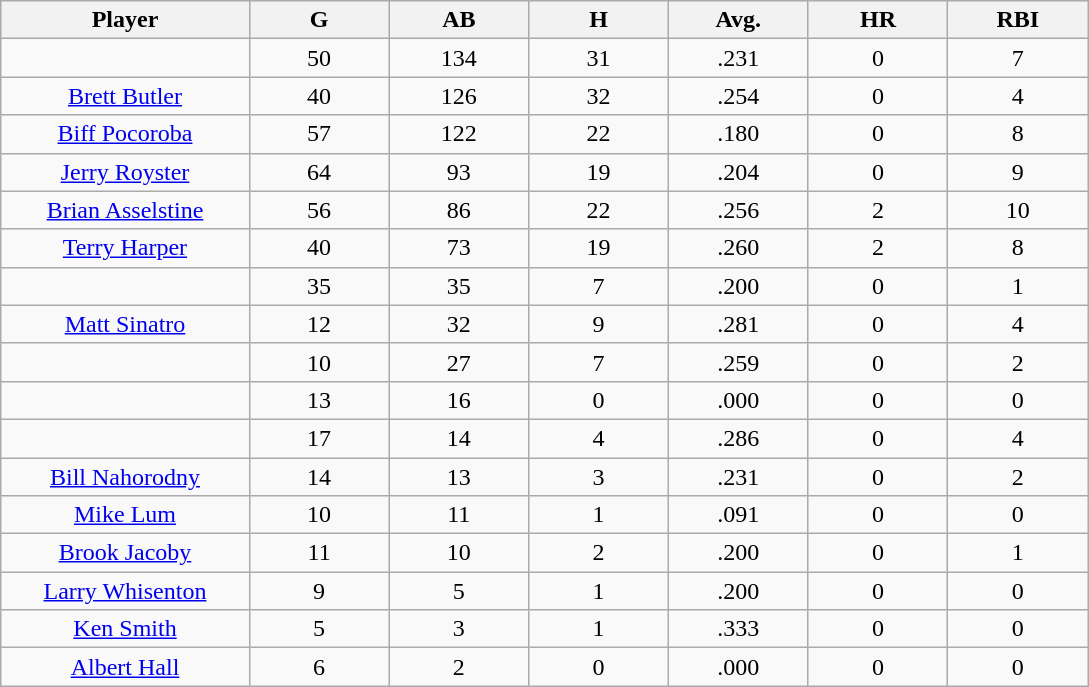<table class="wikitable sortable">
<tr>
<th bgcolor="#DDDDFF" width="16%">Player</th>
<th bgcolor="#DDDDFF" width="9%">G</th>
<th bgcolor="#DDDDFF" width="9%">AB</th>
<th bgcolor="#DDDDFF" width="9%">H</th>
<th bgcolor="#DDDDFF" width="9%">Avg.</th>
<th bgcolor="#DDDDFF" width="9%">HR</th>
<th bgcolor="#DDDDFF" width="9%">RBI</th>
</tr>
<tr align="center">
<td></td>
<td>50</td>
<td>134</td>
<td>31</td>
<td>.231</td>
<td>0</td>
<td>7</td>
</tr>
<tr align="center">
<td><a href='#'>Brett Butler</a></td>
<td>40</td>
<td>126</td>
<td>32</td>
<td>.254</td>
<td>0</td>
<td>4</td>
</tr>
<tr align=center>
<td><a href='#'>Biff Pocoroba</a></td>
<td>57</td>
<td>122</td>
<td>22</td>
<td>.180</td>
<td>0</td>
<td>8</td>
</tr>
<tr align=center>
<td><a href='#'>Jerry Royster</a></td>
<td>64</td>
<td>93</td>
<td>19</td>
<td>.204</td>
<td>0</td>
<td>9</td>
</tr>
<tr align=center>
<td><a href='#'>Brian Asselstine</a></td>
<td>56</td>
<td>86</td>
<td>22</td>
<td>.256</td>
<td>2</td>
<td>10</td>
</tr>
<tr align=center>
<td><a href='#'>Terry Harper</a></td>
<td>40</td>
<td>73</td>
<td>19</td>
<td>.260</td>
<td>2</td>
<td>8</td>
</tr>
<tr align="center">
<td></td>
<td>35</td>
<td>35</td>
<td>7</td>
<td>.200</td>
<td>0</td>
<td>1</td>
</tr>
<tr align="center">
<td><a href='#'>Matt Sinatro</a></td>
<td>12</td>
<td>32</td>
<td>9</td>
<td>.281</td>
<td>0</td>
<td>4</td>
</tr>
<tr align=center>
<td></td>
<td>10</td>
<td>27</td>
<td>7</td>
<td>.259</td>
<td>0</td>
<td>2</td>
</tr>
<tr align="center">
<td></td>
<td>13</td>
<td>16</td>
<td>0</td>
<td>.000</td>
<td>0</td>
<td>0</td>
</tr>
<tr align="center">
<td></td>
<td>17</td>
<td>14</td>
<td>4</td>
<td>.286</td>
<td>0</td>
<td>4</td>
</tr>
<tr align="center">
<td><a href='#'>Bill Nahorodny</a></td>
<td>14</td>
<td>13</td>
<td>3</td>
<td>.231</td>
<td>0</td>
<td>2</td>
</tr>
<tr align=center>
<td><a href='#'>Mike Lum</a></td>
<td>10</td>
<td>11</td>
<td>1</td>
<td>.091</td>
<td>0</td>
<td>0</td>
</tr>
<tr align=center>
<td><a href='#'>Brook Jacoby</a></td>
<td>11</td>
<td>10</td>
<td>2</td>
<td>.200</td>
<td>0</td>
<td>1</td>
</tr>
<tr align=center>
<td><a href='#'>Larry Whisenton</a></td>
<td>9</td>
<td>5</td>
<td>1</td>
<td>.200</td>
<td>0</td>
<td>0</td>
</tr>
<tr align=center>
<td><a href='#'>Ken Smith</a></td>
<td>5</td>
<td>3</td>
<td>1</td>
<td>.333</td>
<td>0</td>
<td>0</td>
</tr>
<tr align=center>
<td><a href='#'>Albert Hall</a></td>
<td>6</td>
<td>2</td>
<td>0</td>
<td>.000</td>
<td>0</td>
<td>0</td>
</tr>
</table>
